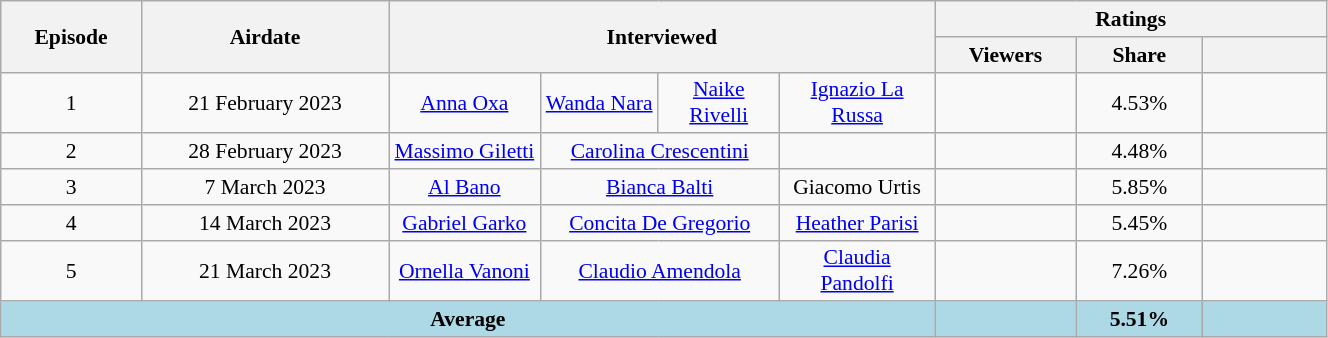<table class="wikitable" style="font-size:90%; width:70%; text-align:center">
<tr>
<th rowspan="2" style="width:5%;">Episode</th>
<th rowspan="2" style="width:10%;">Airdate</th>
<th rowspan="2" colspan="4" style="width:20%;">Interviewed</th>
<th colspan="3">Ratings</th>
</tr>
<tr>
<th style="width:5%;">Viewers</th>
<th style="width:5%;">Share</th>
<th style="width:5%;"></th>
</tr>
<tr>
<td>1</td>
<td>21 February 2023</td>
<td><a href='#'>Anna Oxa</a></td>
<td><a href='#'>Wanda Nara</a></td>
<td><a href='#'>Naike Rivelli</a></td>
<td><a href='#'>Ignazio La Russa</a></td>
<td></td>
<td>4.53%</td>
<td></td>
</tr>
<tr>
<td>2</td>
<td>28 February 2023</td>
<td><a href='#'>Massimo Giletti</a></td>
<td colspan="2"><a href='#'>Carolina Crescentini</a></td>
<td></td>
<td></td>
<td>4.48%</td>
<td></td>
</tr>
<tr>
<td>3</td>
<td>7 March 2023</td>
<td><a href='#'>Al Bano</a></td>
<td colspan="2"><a href='#'>Bianca Balti</a></td>
<td>Giacomo Urtis</td>
<td></td>
<td>5.85%</td>
<td></td>
</tr>
<tr>
<td>4</td>
<td>14 March 2023</td>
<td><a href='#'>Gabriel Garko</a></td>
<td colspan="2"><a href='#'>Concita De Gregorio</a></td>
<td><a href='#'>Heather Parisi</a></td>
<td></td>
<td>5.45%</td>
<td></td>
</tr>
<tr>
<td>5</td>
<td>21 March 2023</td>
<td><a href='#'>Ornella Vanoni</a></td>
<td colspan="2"><a href='#'>Claudio Amendola</a></td>
<td><a href='#'>Claudia Pandolfi</a></td>
<td></td>
<td>7.26%</td>
<td></td>
</tr>
<tr>
<td colspan="6" style="background:lightblue"><strong>Average</strong></td>
<td style="background:lightblue"><strong>  </strong></td>
<td style="background:lightblue"><strong> 5.51%</strong></td>
<td style="background:lightblue"><strong> </strong></td>
</tr>
</table>
